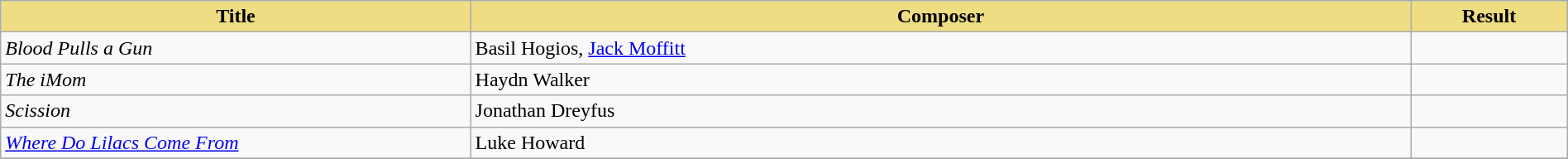<table class="wikitable" width=100%>
<tr>
<th style="width:30%;background:#EEDD82;">Title</th>
<th style="width:60%;background:#EEDD82;">Composer</th>
<th style="width:10%;background:#EEDD82;">Result<br></th>
</tr>
<tr>
<td><em>Blood Pulls a Gun</em></td>
<td>Basil Hogios, <a href='#'>Jack Moffitt</a></td>
<td></td>
</tr>
<tr>
<td><em>The iMom</em></td>
<td>Haydn Walker</td>
<td></td>
</tr>
<tr>
<td><em>Scission</em></td>
<td>Jonathan Dreyfus</td>
<td></td>
</tr>
<tr>
<td><em><a href='#'>Where Do Lilacs Come From</a></em></td>
<td>Luke Howard</td>
<td></td>
</tr>
<tr>
</tr>
</table>
